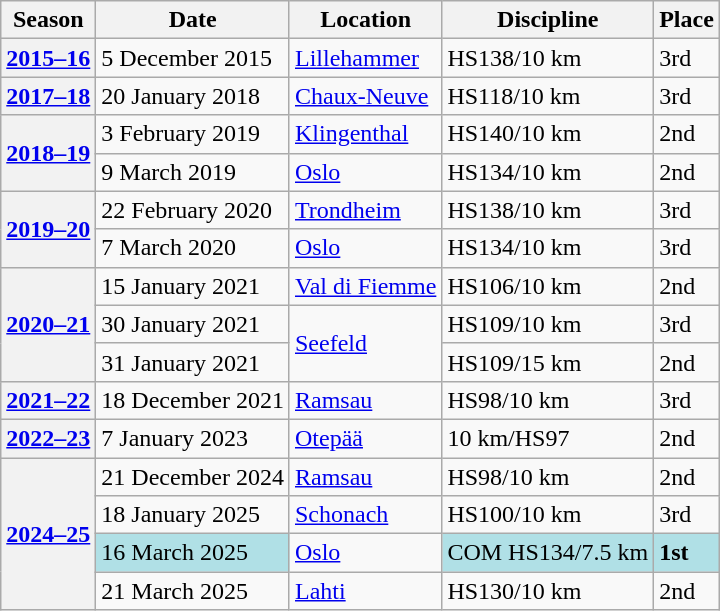<table border="1" class="wikitable">
<tr>
<th>Season</th>
<th>Date</th>
<th>Location</th>
<th>Discipline</th>
<th>Place</th>
</tr>
<tr>
<th><strong><a href='#'>2015–16</a></strong></th>
<td>5 December 2015</td>
<td> <a href='#'>Lillehammer</a></td>
<td>HS138/10 km</td>
<td>3rd</td>
</tr>
<tr>
<th><strong><a href='#'>2017–18</a></strong></th>
<td>20 January 2018</td>
<td> <a href='#'>Chaux-Neuve</a></td>
<td>HS118/10 km</td>
<td>3rd</td>
</tr>
<tr>
<th rowspan="2"><strong><a href='#'>2018–19</a></strong></th>
<td>3 February 2019</td>
<td> <a href='#'>Klingenthal</a></td>
<td>HS140/10 km</td>
<td>2nd</td>
</tr>
<tr>
<td>9 March 2019</td>
<td> <a href='#'>Oslo</a></td>
<td>HS134/10 km</td>
<td>2nd</td>
</tr>
<tr>
<th rowspan="2"><strong><a href='#'>2019–20</a></strong></th>
<td>22 February 2020</td>
<td> <a href='#'>Trondheim</a></td>
<td>HS138/10 km</td>
<td>3rd</td>
</tr>
<tr>
<td>7 March 2020</td>
<td> <a href='#'>Oslo</a></td>
<td>HS134/10 km</td>
<td>3rd</td>
</tr>
<tr>
<th rowspan="3"><strong><a href='#'>2020–21</a></strong></th>
<td>15 January 2021</td>
<td> <a href='#'>Val di Fiemme</a></td>
<td>HS106/10 km</td>
<td>2nd</td>
</tr>
<tr>
<td>30 January 2021</td>
<td rowspan=2> <a href='#'>Seefeld</a></td>
<td>HS109/10 km</td>
<td>3rd</td>
</tr>
<tr>
<td>31 January 2021</td>
<td>HS109/15 km</td>
<td>2nd</td>
</tr>
<tr>
<th><strong><a href='#'>2021–22</a></strong></th>
<td>18 December 2021</td>
<td> <a href='#'>Ramsau</a></td>
<td>HS98/10 km</td>
<td>3rd</td>
</tr>
<tr>
<th><strong><a href='#'>2022–23</a></strong></th>
<td>7 January 2023</td>
<td> <a href='#'>Otepää</a></td>
<td>10 km/HS97</td>
<td>2nd</td>
</tr>
<tr>
<th rowspan="4"><strong><a href='#'>2024–25</a></strong></th>
<td>21 December 2024</td>
<td> <a href='#'>Ramsau</a></td>
<td>HS98/10 km</td>
<td>2nd</td>
</tr>
<tr>
<td>18 January 2025</td>
<td> <a href='#'>Schonach</a></td>
<td>HS100/10 km</td>
<td>3rd</td>
</tr>
<tr>
<td bgcolor="#BOEOE6">16 March 2025</td>
<td> <a href='#'>Oslo</a></td>
<td bgcolor="#BOEOE6">COM HS134/7.5 km</td>
<td bgcolor="#BOEOE6"><strong>1st</strong></td>
</tr>
<tr>
<td>21 March 2025</td>
<td> <a href='#'>Lahti</a></td>
<td>HS130/10 km</td>
<td>2nd</td>
</tr>
</table>
